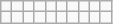<table class="wikitable letters-black">
<tr>
<td></td>
<td></td>
<td></td>
<td></td>
<td></td>
<td></td>
<td></td>
<td></td>
<td></td>
<td></td>
</tr>
<tr>
<td></td>
<td></td>
<td></td>
<td></td>
<td></td>
<td></td>
<td></td>
<td></td>
<td></td>
<td></td>
</tr>
</table>
